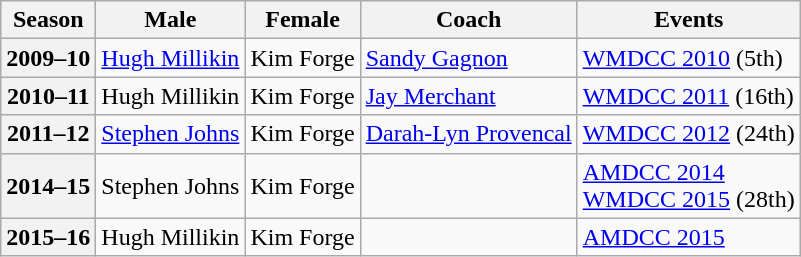<table class="wikitable">
<tr>
<th scope="col">Season</th>
<th scope="col">Male</th>
<th scope="col">Female</th>
<th scope="col">Coach</th>
<th scope="col">Events</th>
</tr>
<tr>
<th scope="row">2009–10</th>
<td><a href='#'>Hugh Millikin</a></td>
<td>Kim Forge</td>
<td><a href='#'>Sandy Gagnon</a></td>
<td><a href='#'>WMDCC 2010</a> (5th)</td>
</tr>
<tr>
<th scope="row">2010–11</th>
<td>Hugh Millikin</td>
<td>Kim Forge</td>
<td><a href='#'>Jay Merchant</a></td>
<td><a href='#'>WMDCC 2011</a> (16th)</td>
</tr>
<tr>
<th scope="row">2011–12</th>
<td><a href='#'>Stephen Johns</a></td>
<td>Kim Forge</td>
<td><a href='#'>Darah-Lyn Provencal</a></td>
<td><a href='#'>WMDCC 2012</a> (24th)</td>
</tr>
<tr>
<th scope="row">2014–15</th>
<td>Stephen Johns</td>
<td>Kim Forge</td>
<td></td>
<td><a href='#'>AMDCC 2014</a> <br><a href='#'>WMDCC 2015</a> (28th)</td>
</tr>
<tr>
<th scope="row">2015–16</th>
<td>Hugh Millikin</td>
<td>Kim Forge</td>
<td></td>
<td><a href='#'>AMDCC 2015</a> </td>
</tr>
</table>
